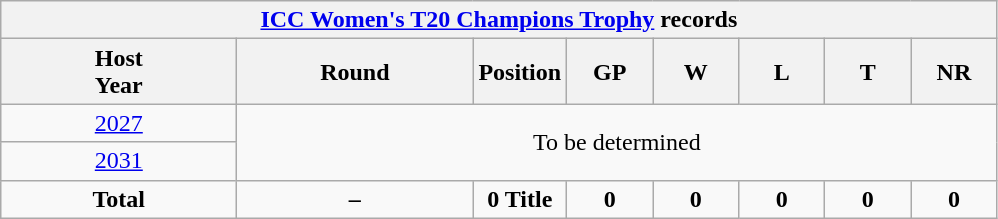<table class="wikitable" style="text-align: center; width=900px;">
<tr>
<th colspan=9><a href='#'>ICC Women's T20 Champions Trophy</a> records</th>
</tr>
<tr>
<th width=150>Host<br>Year</th>
<th width=150>Round</th>
<th width=50>Position</th>
<th width=50>GP</th>
<th width=50>W</th>
<th width=50>L</th>
<th width=50>T</th>
<th width=50>NR</th>
</tr>
<tr>
<td> <a href='#'>2027</a></td>
<td colspan=8 rowspan=2>To be determined</td>
</tr>
<tr>
<td> <a href='#'>2031</a></td>
</tr>
<tr>
<td><strong>Total</strong></td>
<td><strong>–</strong></td>
<td><strong>0 Title</strong></td>
<td><strong>0</strong></td>
<td><strong>0</strong></td>
<td><strong>0</strong></td>
<td><strong>0</strong></td>
<td><strong>0</strong></td>
</tr>
</table>
